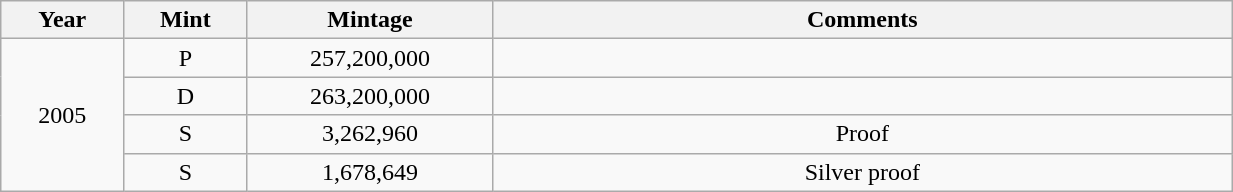<table class="wikitable sortable" style="min-width:65%; text-align:center;">
<tr>
<th width="10%">Year</th>
<th width="10%">Mint</th>
<th width="20%">Mintage</th>
<th width="60%">Comments</th>
</tr>
<tr>
<td rowspan="4">2005</td>
<td>P</td>
<td>257,200,000</td>
<td></td>
</tr>
<tr>
<td>D</td>
<td>263,200,000</td>
<td></td>
</tr>
<tr>
<td>S</td>
<td>3,262,960</td>
<td>Proof</td>
</tr>
<tr>
<td>S</td>
<td>1,678,649</td>
<td>Silver proof</td>
</tr>
</table>
